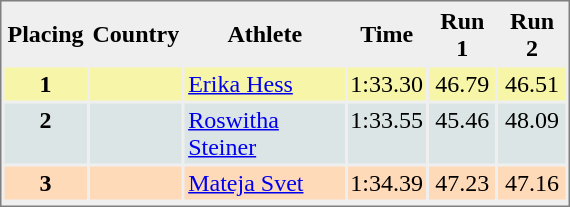<table style="border-style:solid;border-width:1px;border-color:#808080;background-color:#EFEFEF" cellspacing="2" cellpadding="2" width="380px">
<tr bgcolor="#EFEFEF">
<th>Placing</th>
<th>Country</th>
<th>Athlete</th>
<th>Time</th>
<th>Run 1</th>
<th>Run 2</th>
</tr>
<tr align="center" valign="top" bgcolor="#F7F6A8">
<th>1</th>
<td align="left"> </td>
<td align="left"><a href='#'>Erika Hess</a></td>
<td align="left">1:33.30</td>
<td>46.79</td>
<td>46.51</td>
</tr>
<tr align="center" valign="top" bgcolor="#DCE5E5">
<th>2</th>
<td align="left"></td>
<td align="left"><a href='#'>Roswitha Steiner</a></td>
<td align="left">1:33.55</td>
<td>45.46</td>
<td>48.09</td>
</tr>
<tr align="center" valign="top" bgcolor="#FFDAB9">
<th>3</th>
<td align="left"></td>
<td align="left"><a href='#'>Mateja Svet</a></td>
<td align="left">1:34.39</td>
<td>47.23</td>
<td>47.16</td>
</tr>
<tr align="center" valign="top" bgcolor="#FFFFFF">
</tr>
</table>
